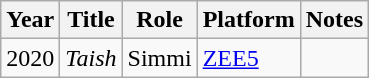<table class="wikitable">
<tr>
<th>Year</th>
<th>Title</th>
<th>Role</th>
<th>Platform</th>
<th>Notes</th>
</tr>
<tr>
<td>2020</td>
<td><em>Taish</em></td>
<td>Simmi</td>
<td><a href='#'>ZEE5</a></td>
<td></td>
</tr>
</table>
